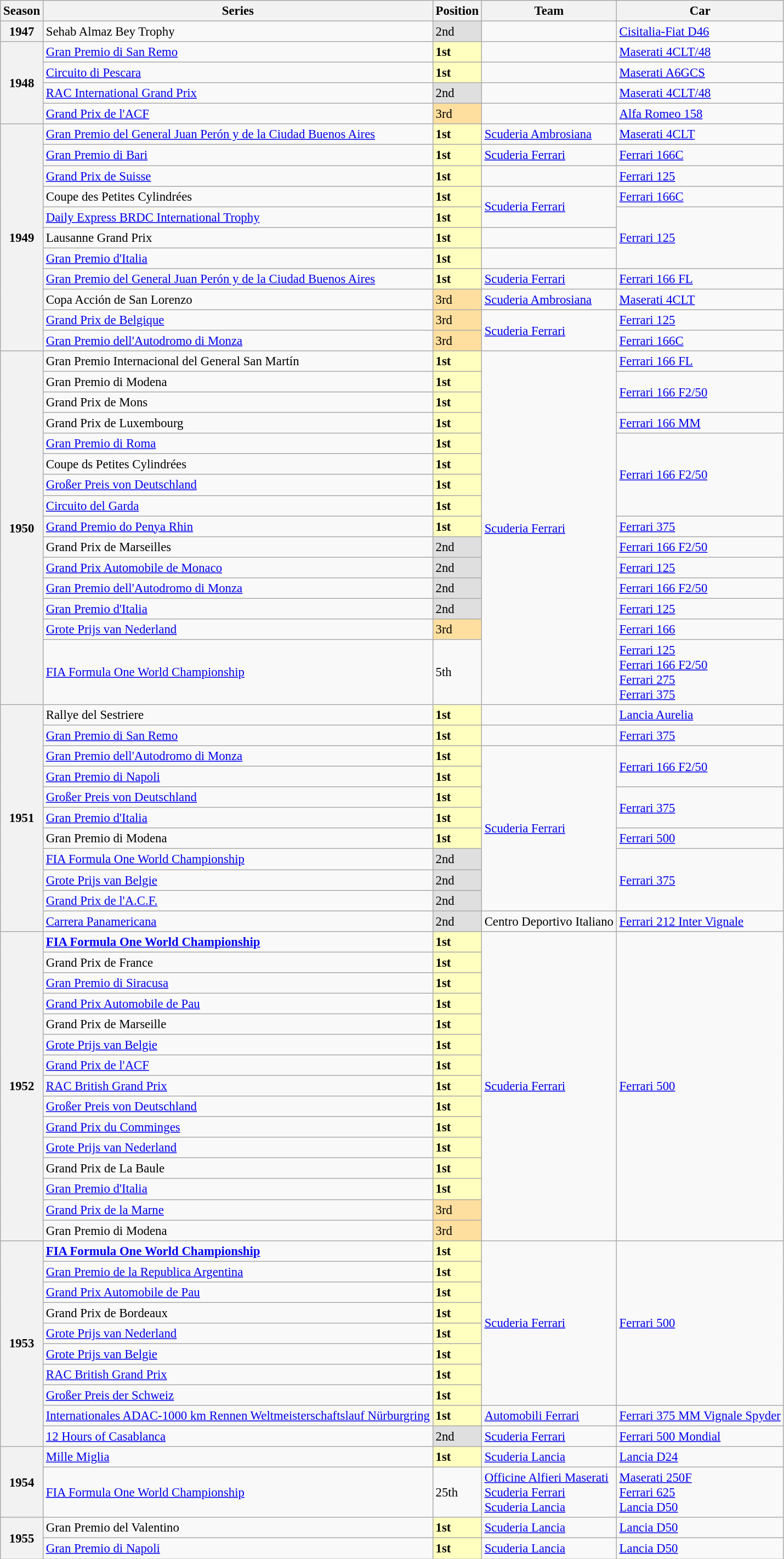<table class="wikitable" style="font-size: 95%;">
<tr>
<th>Season</th>
<th>Series</th>
<th>Position</th>
<th>Team</th>
<th>Car</th>
</tr>
<tr>
<th rowspan=>1947</th>
<td>Sehab Almaz Bey Trophy</td>
<td style="background:#dfdfdf;">2nd</td>
<td></td>
<td><a href='#'>Cisitalia-Fiat D46</a></td>
</tr>
<tr>
<th rowspan=4>1948</th>
<td><a href='#'>Gran Premio di San Remo</a></td>
<td style="background:#ffffbf;"><strong>1st</strong></td>
<td></td>
<td><a href='#'>Maserati 4CLT/48</a></td>
</tr>
<tr>
<td><a href='#'>Circuito di Pescara</a></td>
<td style="background:#ffffbf;"><strong>1st</strong></td>
<td></td>
<td><a href='#'>Maserati A6GCS</a></td>
</tr>
<tr>
<td><a href='#'>RAC International Grand Prix</a></td>
<td style="background:#dfdfdf;">2nd</td>
<td></td>
<td><a href='#'>Maserati 4CLT/48</a></td>
</tr>
<tr>
<td><a href='#'>Grand Prix de l'ACF</a></td>
<td style="background:#ffdf9f;">3rd</td>
<td></td>
<td><a href='#'>Alfa Romeo 158</a></td>
</tr>
<tr>
<th rowspan=11>1949</th>
<td><a href='#'>Gran Premio del General Juan Perón y de la Ciudad Buenos Aires</a></td>
<td style="background:#ffffbf;"><strong>1st</strong></td>
<td><a href='#'>Scuderia Ambrosiana</a></td>
<td><a href='#'>Maserati 4CLT</a></td>
</tr>
<tr>
<td><a href='#'>Gran Premio di Bari</a></td>
<td style="background:#ffffbf;"><strong>1st</strong></td>
<td><a href='#'>Scuderia Ferrari</a></td>
<td><a href='#'>Ferrari 166C</a></td>
</tr>
<tr>
<td><a href='#'>Grand Prix de Suisse</a></td>
<td style="background:#ffffbf;"><strong>1st</strong></td>
<td></td>
<td><a href='#'>Ferrari 125</a></td>
</tr>
<tr>
<td>Coupe des Petites Cylindrées</td>
<td style="background:#ffffbf;"><strong>1st</strong></td>
<td rowspan="2"><a href='#'>Scuderia Ferrari</a></td>
<td><a href='#'>Ferrari 166C</a></td>
</tr>
<tr>
<td><a href='#'>Daily Express BRDC International Trophy</a></td>
<td style="background:#ffffbf;"><strong>1st</strong></td>
<td rowspan="3"><a href='#'>Ferrari 125</a></td>
</tr>
<tr>
<td>Lausanne Grand Prix</td>
<td style="background:#ffffbf;"><strong>1st</strong></td>
<td></td>
</tr>
<tr>
<td><a href='#'>Gran Premio d'Italia</a></td>
<td style="background:#ffffbf;"><strong>1st</strong></td>
<td></td>
</tr>
<tr>
<td><a href='#'>Gran Premio del General Juan Perón y de la Ciudad Buenos Aires</a></td>
<td style="background:#ffffbf;"><strong>1st</strong></td>
<td><a href='#'>Scuderia Ferrari</a></td>
<td><a href='#'>Ferrari 166 FL</a></td>
</tr>
<tr>
<td>Copa Acción de San Lorenzo</td>
<td style="background:#ffdf9f;">3rd</td>
<td><a href='#'>Scuderia Ambrosiana</a></td>
<td><a href='#'>Maserati 4CLT</a></td>
</tr>
<tr>
<td><a href='#'>Grand Prix de Belgique</a></td>
<td style="background:#ffdf9f;">3rd</td>
<td rowspan="2"><a href='#'>Scuderia Ferrari</a></td>
<td><a href='#'>Ferrari 125</a></td>
</tr>
<tr>
<td><a href='#'>Gran Premio dell'Autodromo di Monza</a></td>
<td style="background:#ffdf9f;">3rd</td>
<td><a href='#'>Ferrari 166C</a></td>
</tr>
<tr>
<th rowspan=15>1950</th>
<td>Gran Premio Internacional del General San Martín</td>
<td style="background:#ffffbf;"><strong>1st</strong></td>
<td rowspan="15"><a href='#'>Scuderia Ferrari</a></td>
<td><a href='#'>Ferrari 166 FL</a></td>
</tr>
<tr>
<td>Gran Premio di Modena</td>
<td style="background:#ffffbf;"><strong>1st</strong></td>
<td rowspan="2"><a href='#'>Ferrari 166 F2/50</a></td>
</tr>
<tr>
<td>Grand Prix de Mons</td>
<td style="background:#ffffbf;"><strong>1st</strong></td>
</tr>
<tr>
<td>Grand Prix de Luxembourg</td>
<td style="background:#ffffbf;"><strong>1st</strong></td>
<td><a href='#'>Ferrari 166 MM</a></td>
</tr>
<tr>
<td><a href='#'>Gran Premio di Roma</a></td>
<td style="background:#ffffbf;"><strong>1st</strong></td>
<td rowspan="4"><a href='#'>Ferrari 166 F2/50</a></td>
</tr>
<tr>
<td>Coupe ds Petites Cylindrées</td>
<td style="background:#ffffbf;"><strong>1st</strong></td>
</tr>
<tr>
<td><a href='#'>Großer Preis von Deutschland</a></td>
<td style="background:#ffffbf;"><strong>1st</strong></td>
</tr>
<tr>
<td><a href='#'>Circuito del Garda</a></td>
<td style="background:#ffffbf;"><strong>1st</strong></td>
</tr>
<tr>
<td><a href='#'>Grand Premio do Penya Rhin</a></td>
<td style="background:#ffffbf;"><strong>1st</strong></td>
<td><a href='#'>Ferrari 375</a></td>
</tr>
<tr>
<td>Grand Prix de Marseilles</td>
<td style="background:#dfdfdf;">2nd</td>
<td><a href='#'>Ferrari 166 F2/50</a></td>
</tr>
<tr>
<td><a href='#'>Grand Prix Automobile de Monaco</a></td>
<td style="background:#dfdfdf;">2nd</td>
<td><a href='#'>Ferrari 125</a></td>
</tr>
<tr>
<td><a href='#'>Gran Premio dell'Autodromo di Monza</a></td>
<td style="background:#dfdfdf;">2nd</td>
<td><a href='#'>Ferrari 166 F2/50</a></td>
</tr>
<tr>
<td><a href='#'>Gran Premio d'Italia</a></td>
<td style="background:#dfdfdf;">2nd</td>
<td><a href='#'>Ferrari 125</a></td>
</tr>
<tr>
<td><a href='#'>Grote Prijs van Nederland</a></td>
<td style="background:#ffdf9f;">3rd</td>
<td><a href='#'>Ferrari 166</a></td>
</tr>
<tr>
<td><a href='#'>FIA Formula One World Championship</a></td>
<td>5th</td>
<td><a href='#'>Ferrari 125</a><br><a href='#'>Ferrari 166 F2/50</a><br><a href='#'>Ferrari 275</a><br><a href='#'>Ferrari 375</a></td>
</tr>
<tr>
<th rowspan=11>1951</th>
<td>Rallye del Sestriere</td>
<td style="background:#ffffbf;"><strong>1st</strong></td>
<td></td>
<td><a href='#'>Lancia Aurelia</a></td>
</tr>
<tr>
<td><a href='#'>Gran Premio di San Remo</a></td>
<td style="background:#ffffbf;"><strong>1st</strong></td>
<td></td>
<td><a href='#'>Ferrari 375</a></td>
</tr>
<tr>
<td><a href='#'>Gran Premio dell'Autodromo di Monza</a></td>
<td style="background:#ffffbf;"><strong>1st</strong></td>
<td rowspan="8"><a href='#'>Scuderia Ferrari</a></td>
<td rowspan="2"><a href='#'>Ferrari 166 F2/50</a></td>
</tr>
<tr>
<td><a href='#'>Gran Premio di Napoli</a></td>
<td style="background:#ffffbf;"><strong>1st</strong></td>
</tr>
<tr>
<td><a href='#'>Großer Preis von Deutschland</a></td>
<td style="background:#ffffbf;"><strong>1st</strong></td>
<td rowspan="2"><a href='#'>Ferrari 375</a></td>
</tr>
<tr>
<td><a href='#'>Gran Premio d'Italia</a></td>
<td style="background:#ffffbf;"><strong>1st</strong></td>
</tr>
<tr>
<td>Gran Premio di Modena</td>
<td style="background:#ffffbf;"><strong>1st</strong></td>
<td><a href='#'>Ferrari 500</a></td>
</tr>
<tr>
<td><a href='#'>FIA Formula One World Championship</a></td>
<td style="background:#dfdfdf;">2nd</td>
<td rowspan="3"><a href='#'>Ferrari 375</a></td>
</tr>
<tr>
<td><a href='#'>Grote Prijs van Belgie</a></td>
<td style="background:#dfdfdf;">2nd</td>
</tr>
<tr>
<td><a href='#'>Grand Prix de l'A.C.F.</a></td>
<td style="background:#dfdfdf;">2nd</td>
</tr>
<tr>
<td><a href='#'>Carrera Panamericana</a></td>
<td style="background:#dfdfdf;">2nd</td>
<td>Centro Deportivo Italiano</td>
<td><a href='#'>Ferrari 212 Inter Vignale</a></td>
</tr>
<tr>
<th rowspan=15><strong>1952</strong></th>
<td><strong><a href='#'>FIA Formula One World Championship</a></strong></td>
<td style="background:#ffffbf;"><strong>1st</strong></td>
<td rowspan="15"><a href='#'>Scuderia Ferrari</a></td>
<td rowspan="15"><a href='#'>Ferrari 500</a></td>
</tr>
<tr>
<td>Grand Prix de France</td>
<td style="background:#ffffbf;"><strong>1st</strong></td>
</tr>
<tr>
<td><a href='#'>Gran Premio di Siracusa</a></td>
<td style="background:#ffffbf;"><strong>1st</strong></td>
</tr>
<tr>
<td><a href='#'>Grand Prix Automobile de Pau</a></td>
<td style="background:#ffffbf;"><strong>1st</strong></td>
</tr>
<tr>
<td>Grand Prix de Marseille</td>
<td style="background:#ffffbf;"><strong>1st</strong></td>
</tr>
<tr>
<td><a href='#'>Grote Prijs van Belgie</a></td>
<td style="background:#ffffbf;"><strong>1st</strong></td>
</tr>
<tr>
<td><a href='#'>Grand Prix de l'ACF</a></td>
<td style="background:#ffffbf;"><strong>1st</strong></td>
</tr>
<tr>
<td><a href='#'>RAC British Grand Prix</a></td>
<td style="background:#ffffbf;"><strong>1st</strong></td>
</tr>
<tr>
<td><a href='#'>Großer Preis von Deutschland</a></td>
<td style="background:#ffffbf;"><strong>1st</strong></td>
</tr>
<tr>
<td><a href='#'>Grand Prix du Comminges</a></td>
<td style="background:#ffffbf;"><strong>1st</strong></td>
</tr>
<tr>
<td><a href='#'>Grote Prijs van Nederland</a></td>
<td style="background:#ffffbf;"><strong>1st</strong></td>
</tr>
<tr>
<td>Grand Prix de La Baule</td>
<td style="background:#ffffbf;"><strong>1st</strong></td>
</tr>
<tr>
<td><a href='#'>Gran Premio d'Italia</a></td>
<td style="background:#ffffbf;"><strong>1st</strong></td>
</tr>
<tr>
<td><a href='#'>Grand Prix de la Marne</a></td>
<td style="background:#ffdf9f;">3rd</td>
</tr>
<tr>
<td>Gran Premio di Modena</td>
<td style="background:#ffdf9f;">3rd</td>
</tr>
<tr>
<th rowspan=10><strong>1953</strong></th>
<td><strong><a href='#'>FIA Formula One World Championship</a></strong></td>
<td style="background:#ffffbf;"><strong>1st</strong></td>
<td rowspan="8"><a href='#'>Scuderia Ferrari</a></td>
<td rowspan="8"><a href='#'>Ferrari 500</a></td>
</tr>
<tr>
<td><a href='#'>Gran Premio de la Republica Argentina</a></td>
<td style="background:#ffffbf;"><strong>1st</strong></td>
</tr>
<tr>
<td><a href='#'>Grand Prix Automobile de Pau</a></td>
<td style="background:#ffffbf;"><strong>1st</strong></td>
</tr>
<tr>
<td>Grand Prix de Bordeaux</td>
<td style="background:#ffffbf;"><strong>1st</strong></td>
</tr>
<tr>
<td><a href='#'>Grote Prijs van Nederland</a></td>
<td style="background:#ffffbf;"><strong>1st</strong></td>
</tr>
<tr>
<td><a href='#'>Grote Prijs van Belgie</a></td>
<td style="background:#ffffbf;"><strong>1st</strong></td>
</tr>
<tr>
<td><a href='#'>RAC British Grand Prix</a></td>
<td style="background:#ffffbf;"><strong>1st</strong></td>
</tr>
<tr>
<td><a href='#'>Großer Preis der Schweiz</a></td>
<td style="background:#ffffbf;"><strong>1st</strong></td>
</tr>
<tr>
<td><a href='#'>Internationales ADAC-1000 km Rennen Weltmeisterschaftslauf Nürburgring</a></td>
<td style="background:#ffffbf;"><strong>1st</strong></td>
<td><a href='#'>Automobili Ferrari</a></td>
<td><a href='#'>Ferrari 375 MM Vignale Spyder</a></td>
</tr>
<tr>
<td><a href='#'>12 Hours of Casablanca</a></td>
<td style="background:#dfdfdf;">2nd</td>
<td><a href='#'>Scuderia Ferrari</a></td>
<td><a href='#'>Ferrari 500 Mondial</a></td>
</tr>
<tr>
<th rowspan=2>1954</th>
<td><a href='#'>Mille Miglia</a></td>
<td style="background:#ffffbf;"><strong>1st</strong></td>
<td><a href='#'>Scuderia Lancia</a></td>
<td><a href='#'>Lancia D24</a></td>
</tr>
<tr>
<td><a href='#'>FIA Formula One World Championship</a></td>
<td>25th</td>
<td><a href='#'>Officine Alfieri Maserati</a><br><a href='#'>Scuderia Ferrari</a><br><a href='#'>Scuderia Lancia</a></td>
<td><a href='#'>Maserati 250F</a><br><a href='#'>Ferrari 625</a><br><a href='#'>Lancia D50</a></td>
</tr>
<tr>
<th rowspan=2>1955</th>
<td>Gran Premio del Valentino</td>
<td style="background:#ffffbf;"><strong>1st</strong></td>
<td><a href='#'>Scuderia Lancia</a></td>
<td><a href='#'>Lancia D50</a></td>
</tr>
<tr>
<td><a href='#'>Gran Premio di Napoli</a></td>
<td style="background:#ffffbf;"><strong>1st</strong></td>
<td><a href='#'>Scuderia Lancia</a></td>
<td><a href='#'>Lancia D50</a></td>
</tr>
</table>
